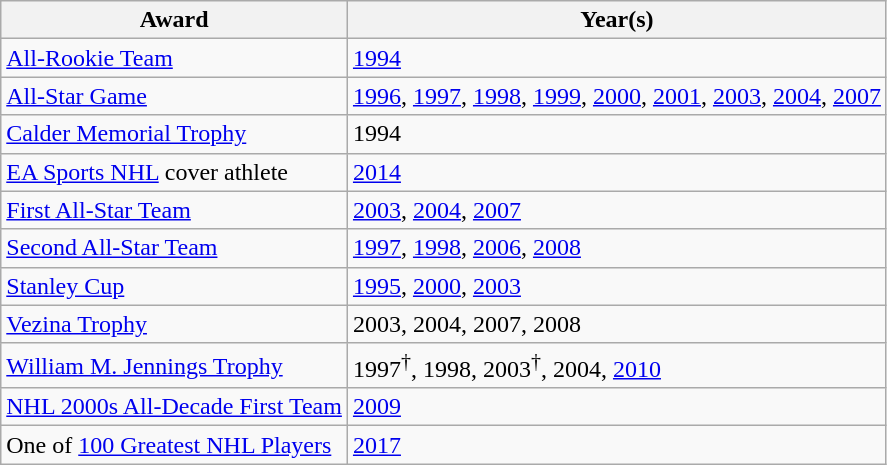<table class="wikitable">
<tr>
<th>Award</th>
<th>Year(s)</th>
</tr>
<tr>
<td><a href='#'>All-Rookie Team</a></td>
<td><a href='#'>1994</a></td>
</tr>
<tr>
<td><a href='#'>All-Star Game</a></td>
<td><a href='#'>1996</a>, <a href='#'>1997</a>, <a href='#'>1998</a>, <a href='#'>1999</a>, <a href='#'>2000</a>, <a href='#'>2001</a>, <a href='#'>2003</a>, <a href='#'>2004</a>, <a href='#'>2007</a></td>
</tr>
<tr>
<td><a href='#'>Calder Memorial Trophy</a></td>
<td>1994</td>
</tr>
<tr>
<td><a href='#'>EA Sports NHL</a> cover athlete</td>
<td><a href='#'>2014</a></td>
</tr>
<tr>
<td><a href='#'>First All-Star Team</a></td>
<td><a href='#'>2003</a>, <a href='#'>2004</a>, <a href='#'>2007</a></td>
</tr>
<tr>
<td><a href='#'>Second All-Star Team</a></td>
<td><a href='#'>1997</a>, <a href='#'>1998</a>, <a href='#'>2006</a>, <a href='#'>2008</a></td>
</tr>
<tr>
<td><a href='#'>Stanley Cup</a></td>
<td><a href='#'>1995</a>, <a href='#'>2000</a>, <a href='#'>2003</a></td>
</tr>
<tr>
<td><a href='#'>Vezina Trophy</a></td>
<td>2003, 2004, 2007, 2008</td>
</tr>
<tr>
<td><a href='#'>William M. Jennings Trophy</a></td>
<td>1997<sup>†</sup>, 1998, 2003<sup>†</sup>, 2004, <a href='#'>2010</a></td>
</tr>
<tr>
<td><a href='#'>NHL 2000s All-Decade First Team</a></td>
<td><a href='#'>2009</a></td>
</tr>
<tr>
<td>One of <a href='#'>100 Greatest NHL Players</a></td>
<td><a href='#'>2017</a></td>
</tr>
</table>
